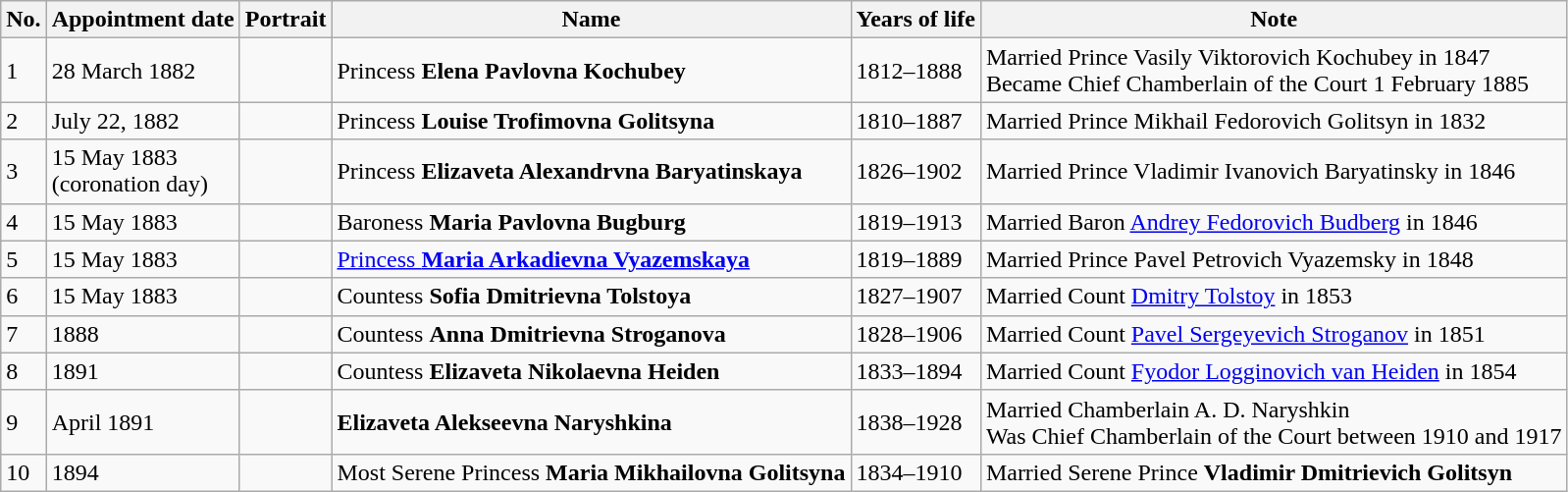<table class="wikitable">
<tr>
<th>No.</th>
<th>Appointment date</th>
<th>Portrait</th>
<th>Name</th>
<th>Years of life</th>
<th>Note</th>
</tr>
<tr>
<td>1</td>
<td>28 March 1882</td>
<td></td>
<td>Princess <strong>Elena Pavlovna Kochubey</strong></td>
<td>1812–1888</td>
<td>Married Prince Vasily Viktorovich Kochubey in 1847<br>Became Chief Chamberlain of the Court 1 February 1885</td>
</tr>
<tr>
<td>2</td>
<td>July 22, 1882</td>
<td></td>
<td>Princess <strong>Louise Trofimovna Golitsyna</strong></td>
<td>1810–1887</td>
<td>Married Prince Mikhail Fedorovich Golitsyn in 1832</td>
</tr>
<tr>
<td>3</td>
<td>15 May 1883<br>(coronation day)</td>
<td></td>
<td>Princess <strong>Elizaveta Alexandrvna Baryatinskaya</strong></td>
<td>1826–1902</td>
<td>Married Prince Vladimir Ivanovich Baryatinsky in 1846</td>
</tr>
<tr>
<td>4</td>
<td>15 May 1883</td>
<td></td>
<td>Baroness <strong>Maria Pavlovna Bugburg</strong></td>
<td>1819–1913</td>
<td>Married Baron <a href='#'>Andrey Fedorovich Budberg</a> in 1846</td>
</tr>
<tr>
<td>5</td>
<td>15 May 1883</td>
<td></td>
<td><a href='#'>Princess <strong>Maria Arkadievna Vyazemskaya</strong></a></td>
<td>1819–1889</td>
<td>Married Prince Pavel Petrovich Vyazemsky in 1848</td>
</tr>
<tr>
<td>6</td>
<td>15 May 1883</td>
<td></td>
<td>Countess <strong>Sofia Dmitrievna Tolstoya</strong></td>
<td>1827–1907</td>
<td>Married Count <a href='#'>Dmitry Tolstoy</a> in 1853</td>
</tr>
<tr>
<td>7</td>
<td>1888</td>
<td></td>
<td>Countess <strong>Anna Dmitrievna Stroganova</strong></td>
<td>1828–1906</td>
<td>Married Count <a href='#'>Pavel Sergeyevich Stroganov</a> in 1851</td>
</tr>
<tr>
<td>8</td>
<td>1891</td>
<td></td>
<td>Countess <strong>Elizaveta Nikolaevna Heiden</strong></td>
<td>1833–1894</td>
<td>Married Count <a href='#'>Fyodor Logginovich van Heiden</a> in 1854</td>
</tr>
<tr>
<td>9</td>
<td>April 1891</td>
<td></td>
<td><strong>Elizaveta Alekseevna Naryshkina</strong></td>
<td>1838–1928</td>
<td>Married Chamberlain A. D. Naryshkin<br>Was Chief Chamberlain of the Court between 1910 and 1917</td>
</tr>
<tr>
<td>10</td>
<td>1894</td>
<td></td>
<td>Most Serene Princess <strong>Maria Mikhailovna Golitsyna</strong></td>
<td>1834–1910</td>
<td>Married Serene Prince <strong>Vladimir Dmitrievich Golitsyn</strong></td>
</tr>
</table>
